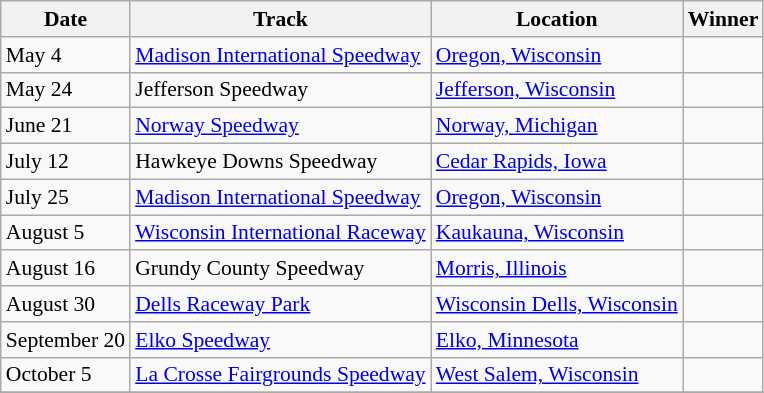<table class="wikitable" style="font-size:90%;">
<tr>
<th>Date</th>
<th>Track</th>
<th>Location</th>
<th>Winner</th>
</tr>
<tr>
<td>May 4</td>
<td><a href='#'>Madison International Speedway</a></td>
<td><a href='#'>Oregon, Wisconsin</a></td>
<td></td>
</tr>
<tr>
<td>May 24</td>
<td>Jefferson Speedway</td>
<td><a href='#'>Jefferson, Wisconsin</a></td>
<td></td>
</tr>
<tr>
<td>June 21</td>
<td><a href='#'>Norway Speedway</a></td>
<td><a href='#'>Norway, Michigan</a></td>
<td></td>
</tr>
<tr>
<td>July 12</td>
<td>Hawkeye Downs Speedway</td>
<td><a href='#'>Cedar Rapids, Iowa</a></td>
<td></td>
</tr>
<tr>
<td>July 25</td>
<td><a href='#'>Madison International Speedway</a></td>
<td><a href='#'>Oregon, Wisconsin</a></td>
<td></td>
</tr>
<tr>
<td>August 5</td>
<td><a href='#'>Wisconsin International Raceway</a></td>
<td><a href='#'>Kaukauna, Wisconsin</a></td>
<td></td>
</tr>
<tr>
<td>August 16</td>
<td>Grundy County Speedway</td>
<td><a href='#'>Morris, Illinois</a></td>
<td></td>
</tr>
<tr>
<td>August 30</td>
<td><a href='#'>Dells Raceway Park</a></td>
<td><a href='#'>Wisconsin Dells, Wisconsin</a></td>
<td></td>
</tr>
<tr>
<td>September 20</td>
<td><a href='#'>Elko Speedway</a></td>
<td><a href='#'>Elko, Minnesota</a></td>
<td></td>
</tr>
<tr>
<td>October 5</td>
<td><a href='#'>La Crosse Fairgrounds Speedway</a></td>
<td><a href='#'>West Salem, Wisconsin</a></td>
<td></td>
</tr>
<tr>
</tr>
</table>
